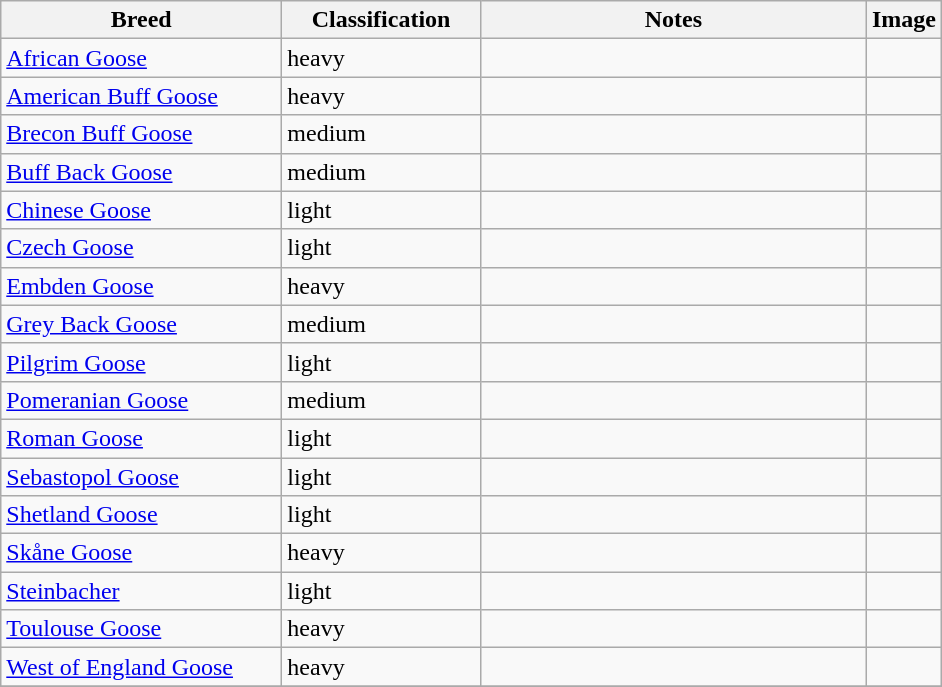<table class="wikitable sortable">
<tr>
<th style="width: 180px;">Breed</th>
<th style="width: 125px;">Classification</th>
<th style="width: 250px;">Notes</th>
<th>Image</th>
</tr>
<tr>
<td><a href='#'>African Goose</a></td>
<td>heavy</td>
<td></td>
<td></td>
</tr>
<tr>
<td><a href='#'>American Buff Goose</a></td>
<td>heavy</td>
<td></td>
<td></td>
</tr>
<tr>
<td><a href='#'>Brecon Buff Goose</a></td>
<td>medium</td>
<td></td>
<td></td>
</tr>
<tr>
<td><a href='#'>Buff Back Goose</a></td>
<td>medium</td>
<td></td>
<td></td>
</tr>
<tr>
<td><a href='#'>Chinese Goose</a></td>
<td>light</td>
<td></td>
<td></td>
</tr>
<tr>
<td><a href='#'>Czech Goose</a></td>
<td>light</td>
<td></td>
<td></td>
</tr>
<tr>
<td><a href='#'>Embden Goose</a></td>
<td>heavy</td>
<td></td>
<td></td>
</tr>
<tr>
<td><a href='#'>Grey Back Goose</a></td>
<td>medium</td>
<td></td>
<td></td>
</tr>
<tr>
<td><a href='#'>Pilgrim Goose</a></td>
<td>light</td>
<td></td>
<td></td>
</tr>
<tr>
<td><a href='#'>Pomeranian Goose</a></td>
<td>medium</td>
<td></td>
<td></td>
</tr>
<tr>
<td><a href='#'>Roman Goose</a></td>
<td>light</td>
<td></td>
<td></td>
</tr>
<tr>
<td><a href='#'>Sebastopol Goose</a></td>
<td>light</td>
<td></td>
<td></td>
</tr>
<tr>
<td><a href='#'>Shetland Goose</a></td>
<td>light</td>
<td></td>
<td></td>
</tr>
<tr>
<td><a href='#'>Skåne Goose</a></td>
<td>heavy</td>
<td></td>
<td></td>
</tr>
<tr>
<td><a href='#'>Steinbacher</a></td>
<td>light</td>
<td></td>
<td></td>
</tr>
<tr>
<td><a href='#'>Toulouse Goose</a></td>
<td>heavy</td>
<td></td>
<td></td>
</tr>
<tr>
<td><a href='#'>West of England Goose</a></td>
<td>heavy</td>
<td></td>
<td></td>
</tr>
<tr>
</tr>
</table>
